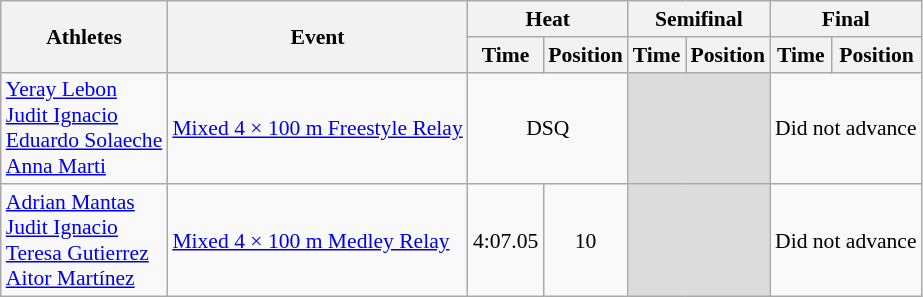<table class="wikitable" border="1" style="font-size:90%">
<tr>
<th rowspan=2>Athletes</th>
<th rowspan=2>Event</th>
<th colspan=2>Heat</th>
<th colspan=2>Semifinal</th>
<th colspan=2>Final</th>
</tr>
<tr>
<th>Time</th>
<th>Position</th>
<th>Time</th>
<th>Position</th>
<th>Time</th>
<th>Position</th>
</tr>
<tr>
<td><a href='#'>Yeray Lebon</a><br><a href='#'>Judit Ignacio</a><br><a href='#'>Eduardo Solaeche</a><br><a href='#'>Anna Marti</a></td>
<td><a href='#'>Mixed 4 × 100 m Freestyle Relay</a></td>
<td colspan="2" align=center>DSQ</td>
<td colspan=2 bgcolor=#DCDCDC></td>
<td colspan="2" align=center>Did not advance</td>
</tr>
<tr>
<td><a href='#'>Adrian Mantas</a><br><a href='#'>Judit Ignacio</a><br><a href='#'>Teresa Gutierrez</a><br><a href='#'>Aitor Martínez</a></td>
<td><a href='#'>Mixed 4 × 100 m Medley Relay</a></td>
<td align=center>4:07.05</td>
<td align=center>10</td>
<td colspan=2 bgcolor=#DCDCDC></td>
<td colspan="2" align=center>Did not advance</td>
</tr>
</table>
